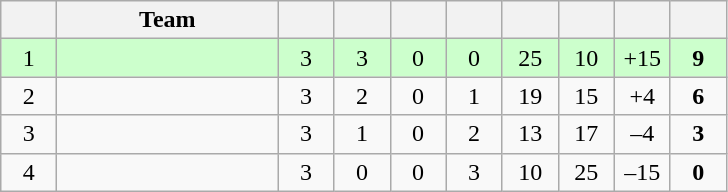<table class="wikitable" style="text-align: center; font-size: 100%;">
<tr>
<th width="30"></th>
<th width="140">Team</th>
<th width="30"></th>
<th width="30"></th>
<th width="30"></th>
<th width="30"></th>
<th width="30"></th>
<th width="30"></th>
<th width="30"></th>
<th width="30"></th>
</tr>
<tr style="background-color: #ccffcc;">
<td>1</td>
<td align=left><strong></strong></td>
<td>3</td>
<td>3</td>
<td>0</td>
<td>0</td>
<td>25</td>
<td>10</td>
<td>+15</td>
<td><strong>9</strong></td>
</tr>
<tr>
<td>2</td>
<td align=left></td>
<td>3</td>
<td>2</td>
<td>0</td>
<td>1</td>
<td>19</td>
<td>15</td>
<td>+4</td>
<td><strong>6</strong></td>
</tr>
<tr>
<td>3</td>
<td align=left></td>
<td>3</td>
<td>1</td>
<td>0</td>
<td>2</td>
<td>13</td>
<td>17</td>
<td>–4</td>
<td><strong>3</strong></td>
</tr>
<tr>
<td>4</td>
<td align=left></td>
<td>3</td>
<td>0</td>
<td>0</td>
<td>3</td>
<td>10</td>
<td>25</td>
<td>–15</td>
<td><strong>0</strong></td>
</tr>
</table>
